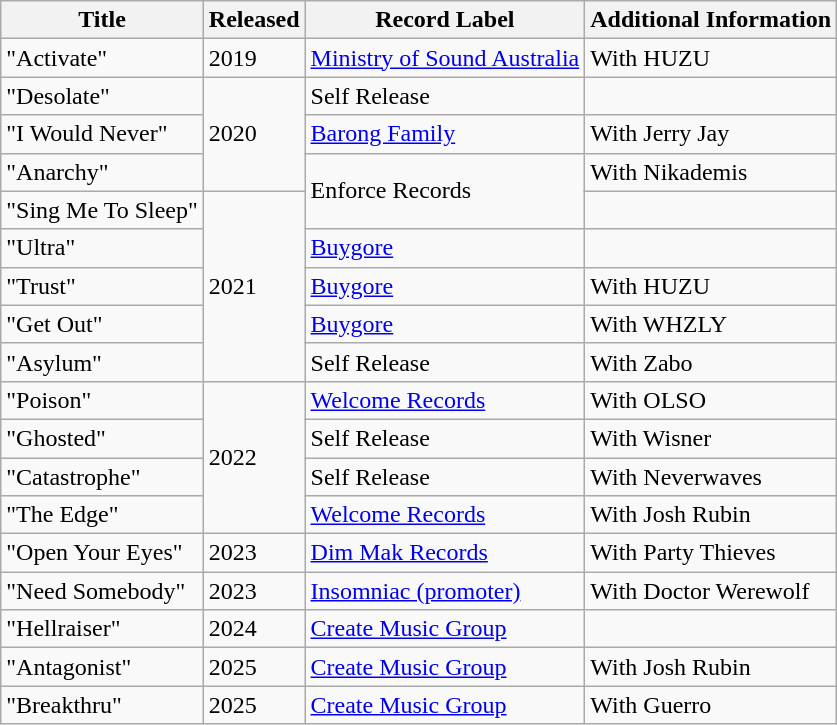<table class="wikitable">
<tr>
<th>Title</th>
<th>Released</th>
<th>Record Label</th>
<th>Additional Information</th>
</tr>
<tr>
<td>"Activate"</td>
<td>2019</td>
<td><a href='#'>Ministry of Sound Australia</a></td>
<td>With HUZU</td>
</tr>
<tr>
<td>"Desolate"</td>
<td rowspan="3">2020</td>
<td>Self Release</td>
<td></td>
</tr>
<tr>
<td>"I Would Never"</td>
<td><a href='#'>Barong Family</a></td>
<td>With Jerry Jay</td>
</tr>
<tr>
<td>"Anarchy"</td>
<td rowspan="2">Enforce Records</td>
<td>With Nikademis</td>
</tr>
<tr>
<td>"Sing Me To Sleep"</td>
<td rowspan="5">2021</td>
<td></td>
</tr>
<tr>
<td>"Ultra"</td>
<td><a href='#'>Buygore</a></td>
<td></td>
</tr>
<tr>
<td>"Trust"</td>
<td><a href='#'>Buygore</a></td>
<td>With HUZU</td>
</tr>
<tr>
<td>"Get Out"</td>
<td><a href='#'>Buygore</a></td>
<td>With WHZLY</td>
</tr>
<tr>
<td>"Asylum"</td>
<td>Self Release</td>
<td>With Zabo</td>
</tr>
<tr>
<td>"Poison"</td>
<td rowspan="4">2022</td>
<td><a href='#'>Welcome Records</a></td>
<td>With OLSO</td>
</tr>
<tr>
<td>"Ghosted"</td>
<td>Self Release</td>
<td>With Wisner</td>
</tr>
<tr>
<td>"Catastrophe"</td>
<td>Self Release</td>
<td>With Neverwaves</td>
</tr>
<tr>
<td>"The Edge"</td>
<td><a href='#'>Welcome Records</a></td>
<td>With Josh Rubin</td>
</tr>
<tr>
<td>"Open Your Eyes"</td>
<td>2023</td>
<td><a href='#'>Dim Mak Records</a></td>
<td>With Party Thieves</td>
</tr>
<tr>
<td>"Need Somebody"</td>
<td>2023</td>
<td><a href='#'>Insomniac (promoter)</a></td>
<td>With Doctor Werewolf</td>
</tr>
<tr>
<td>"Hellraiser"</td>
<td>2024</td>
<td><a href='#'>Create Music Group</a></td>
<td></td>
</tr>
<tr>
<td>"Antagonist"</td>
<td>2025</td>
<td><a href='#'>Create Music Group</a></td>
<td>With Josh Rubin</td>
</tr>
<tr>
<td>"Breakthru"</td>
<td>2025</td>
<td><a href='#'>Create Music Group</a></td>
<td>With Guerro</td>
</tr>
</table>
